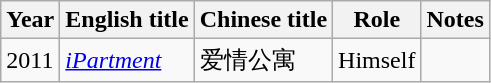<table class="wikitable sortable">
<tr>
<th>Year</th>
<th>English title</th>
<th>Chinese title</th>
<th>Role</th>
<th class="unsortable">Notes</th>
</tr>
<tr>
<td>2011</td>
<td><em><a href='#'>iPartment</a></em></td>
<td>爱情公寓</td>
<td>Himself</td>
<td></td>
</tr>
</table>
